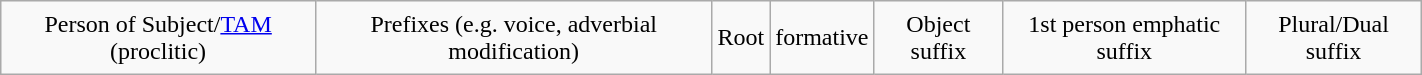<table class="wikitable" style="text-align:center; width:75%; height:50px" border="1">
<tr>
<td>Person of Subject/<a href='#'>TAM</a> (proclitic)</td>
<td>Prefixes (e.g. voice, adverbial modification)</td>
<td>Root</td>
<td>formative</td>
<td>Object suffix</td>
<td>1st person emphatic suffix</td>
<td>Plural/Dual suffix</td>
</tr>
</table>
